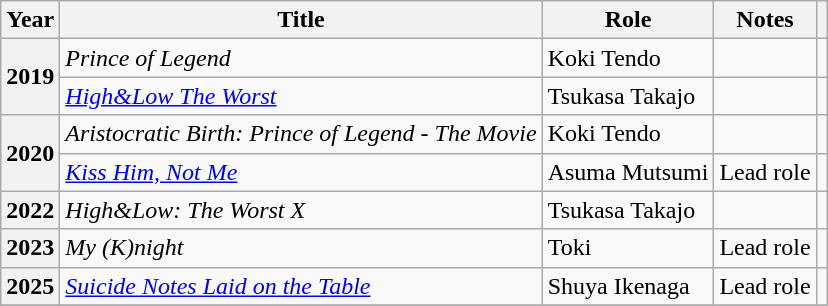<table class="wikitable plainrowheaders">
<tr>
<th scope="col">Year</th>
<th scope="col">Title</th>
<th scope="col">Role</th>
<th scope="col">Notes</th>
<th class="unsortable" scope="col"></th>
</tr>
<tr>
<th scope="row" rowspan="2">2019</th>
<td><em>Prince of Legend</em></td>
<td>Koki Tendo</td>
<td></td>
<td style="text-align:center"></td>
</tr>
<tr>
<td><em><a href='#'>High&Low The Worst</a></em></td>
<td>Tsukasa Takajo</td>
<td></td>
<td style="text-align:center"></td>
</tr>
<tr>
<th scope="row" rowspan="2">2020</th>
<td><em>Aristocratic Birth: Prince of Legend - The Movie</em></td>
<td>Koki Tendo</td>
<td></td>
<td style="text-align:center"></td>
</tr>
<tr>
<td><em><a href='#'>Kiss Him, Not Me</a></em></td>
<td>Asuma Mutsumi</td>
<td>Lead role</td>
<td style="text-align:center"></td>
</tr>
<tr>
<th scope="row">2022</th>
<td><em>High&Low: The Worst X</em></td>
<td>Tsukasa Takajo</td>
<td></td>
<td style="text-align:center"></td>
</tr>
<tr>
<th scope="row">2023</th>
<td><em>My (K)night</em></td>
<td>Toki</td>
<td>Lead role</td>
<td style="text-align:center"></td>
</tr>
<tr>
<th scope="row">2025</th>
<td><em><a href='#'>Suicide Notes Laid on the Table</a></em></td>
<td>Shuya Ikenaga</td>
<td>Lead role</td>
<td style="text-align:center"></td>
</tr>
<tr>
</tr>
</table>
